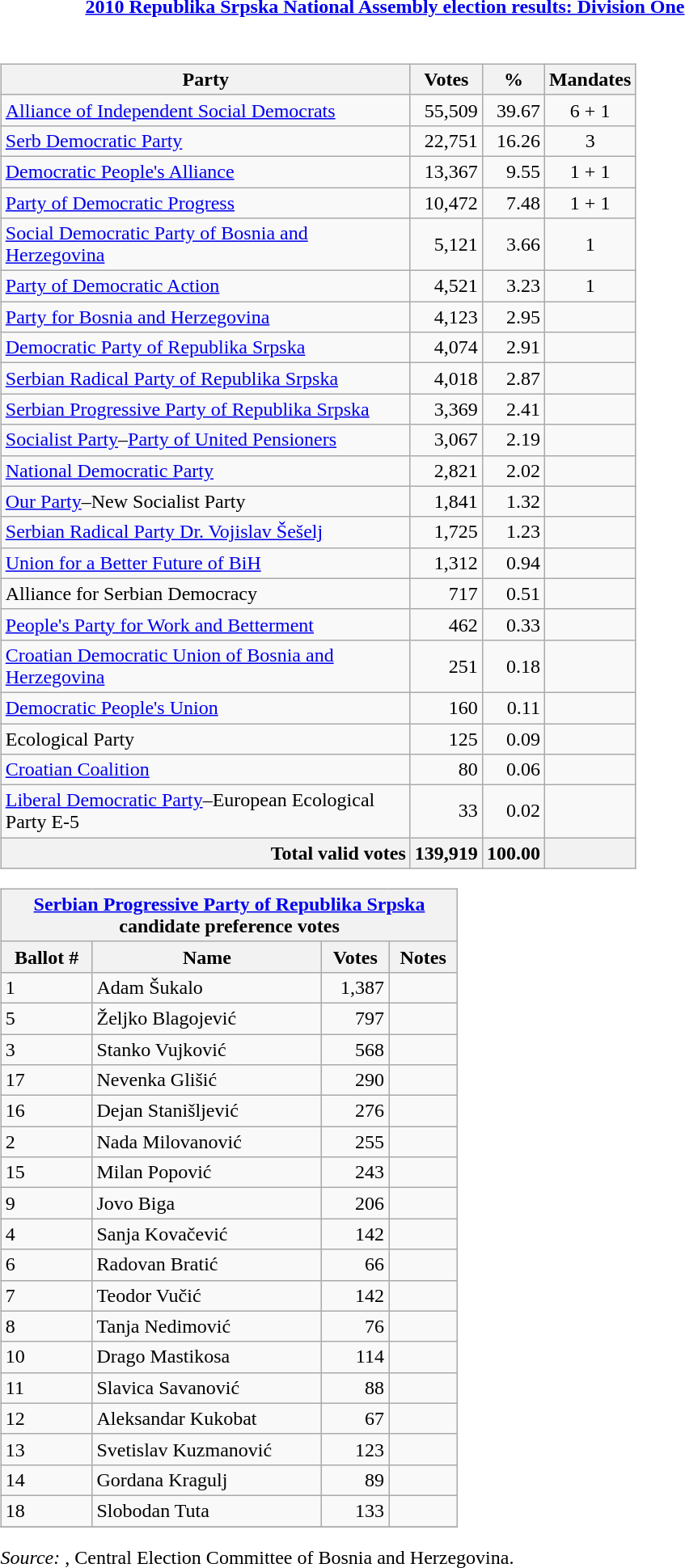<table class="toccolours collapsible collapsed" style="min-width:40em">
<tr>
<th><a href='#'>2010 Republika Srpska National Assembly election results: Division One</a></th>
</tr>
<tr>
<td><br><table class="wikitable">
<tr>
<th style="width: 330px">Party</th>
<th style="width: 50px">Votes</th>
<th style="width: 40px">%</th>
<th style="width: 40px">Mandates</th>
</tr>
<tr>
<td style="text-align: left"><a href='#'>Alliance of Independent Social Democrats</a></td>
<td style="text-align: right">55,509</td>
<td style="text-align: right">39.67</td>
<td style="text-align: center">6 + 1</td>
</tr>
<tr>
<td style="text-align: left"><a href='#'>Serb Democratic Party</a></td>
<td style="text-align: right">22,751</td>
<td style="text-align: right">16.26</td>
<td style="text-align: center">3</td>
</tr>
<tr>
<td style="text-align: left"><a href='#'>Democratic People's Alliance</a></td>
<td style="text-align:right;">13,367</td>
<td style="text-align:right;">9.55</td>
<td style="text-align:center;">1 + 1</td>
</tr>
<tr>
<td style="text-align: left"><a href='#'>Party of Democratic Progress</a></td>
<td style="text-align:right;">10,472</td>
<td style="text-align:right;">7.48</td>
<td style="text-align:center;">1 + 1</td>
</tr>
<tr>
<td style="text-align: left"><a href='#'>Social Democratic Party of Bosnia and Herzegovina</a></td>
<td style="text-align:right;">5,121</td>
<td style="text-align:right;">3.66</td>
<td style="text-align:center;">1</td>
</tr>
<tr>
<td style="text-align: left"><a href='#'>Party of Democratic Action</a></td>
<td style="text-align:right;">4,521</td>
<td style="text-align:right;">3.23</td>
<td style="text-align:center;">1</td>
</tr>
<tr>
<td style="text-align: left"><a href='#'>Party for Bosnia and Herzegovina</a></td>
<td style="text-align:right;">4,123</td>
<td style="text-align:right;">2.95</td>
<td style="text-align:center;"></td>
</tr>
<tr>
<td style="text-align: left"><a href='#'>Democratic Party of Republika Srpska</a></td>
<td style="text-align:right;">4,074</td>
<td style="text-align:right;">2.91</td>
<td style="text-align:right;"></td>
</tr>
<tr>
<td style="text-align: left"><a href='#'>Serbian Radical Party of Republika Srpska</a></td>
<td style="text-align:right;">4,018</td>
<td style="text-align:right;">2.87</td>
<td style="text-align:right;"></td>
</tr>
<tr>
<td style="text-align: left"><a href='#'>Serbian Progressive Party of Republika Srpska</a></td>
<td style="text-align:right;">3,369</td>
<td style="text-align:right;">2.41</td>
<td style="text-align:right;"></td>
</tr>
<tr>
<td style="text-align: left"><a href='#'>Socialist Party</a>–<a href='#'>Party of United Pensioners</a></td>
<td style="text-align:right;">3,067</td>
<td style="text-align:right;">2.19</td>
<td style="text-align:right;"></td>
</tr>
<tr>
<td style="text-align: left"><a href='#'>National Democratic Party</a></td>
<td style="text-align:right;">2,821</td>
<td style="text-align:right;">2.02</td>
<td style="text-align:right;"></td>
</tr>
<tr>
<td style="text-align: left"><a href='#'>Our Party</a>–New Socialist Party</td>
<td style="text-align:right;">1,841</td>
<td style="text-align:right;">1.32</td>
<td style="text-align:right;"></td>
</tr>
<tr>
<td style="text-align: left"><a href='#'>Serbian Radical Party Dr. Vojislav Šešelj</a></td>
<td style="text-align:right;">1,725</td>
<td style="text-align:right;">1.23</td>
<td style="text-align:right;"></td>
</tr>
<tr>
<td style="text-align: left"><a href='#'>Union for a Better Future of BiH</a></td>
<td style="text-align:right;">1,312</td>
<td style="text-align:right;">0.94</td>
<td style="text-align:right;"></td>
</tr>
<tr>
<td style="text-align: left">Alliance for Serbian Democracy</td>
<td style="text-align:right;">717</td>
<td style="text-align:right;">0.51</td>
<td style="text-align:right;"></td>
</tr>
<tr>
<td style="text-align: left"><a href='#'>People's Party for Work and Betterment</a></td>
<td style="text-align:right;">462</td>
<td style="text-align:right;">0.33</td>
<td style="text-align:right;"></td>
</tr>
<tr>
<td style="text-align: left"><a href='#'>Croatian Democratic Union of Bosnia and Herzegovina</a></td>
<td style="text-align:right;">251</td>
<td style="text-align:right;">0.18</td>
<td style="text-align:right;"></td>
</tr>
<tr>
<td style="text-align: left"><a href='#'>Democratic People's Union</a></td>
<td style="text-align:right;">160</td>
<td style="text-align:right;">0.11</td>
<td style="text-align:right;"></td>
</tr>
<tr>
<td style="text-align: left">Ecological Party</td>
<td style="text-align:right;">125</td>
<td style="text-align:right;">0.09</td>
<td style="text-align:right;"></td>
</tr>
<tr>
<td style="text-align: left"><a href='#'>Croatian Coalition</a></td>
<td style="text-align:right;">80</td>
<td style="text-align:right;">0.06</td>
<td style="text-align:right;"></td>
</tr>
<tr>
<td style="text-align: left"><a href='#'>Liberal Democratic Party</a>–European Ecological Party E-5</td>
<td style="text-align:right;">33</td>
<td style="text-align:right;">0.02</td>
<td style="text-align:right;"></td>
</tr>
<tr style="background-color:white">
<th style="text-align:right;">Total valid votes</th>
<th style="text-align:right;">139,919</th>
<th style="text-align:right;">100.00</th>
<th style="text-align:right;"></th>
</tr>
</table>
<table class="wikitable">
<tr>
<th colspan="4" style="width: 369px"><a href='#'>Serbian Progressive Party of Republika Srpska</a> candidate preference votes</th>
</tr>
<tr>
<th>Ballot #</th>
<th>Name</th>
<th>Votes</th>
<th>Notes</th>
</tr>
<tr>
<td>1</td>
<td>Adam Šukalo</td>
<td style="text-align:right;">1,387</td>
<td></td>
</tr>
<tr>
<td>5</td>
<td>Željko Blagojević</td>
<td style="text-align:right;">797</td>
<td></td>
</tr>
<tr>
<td>3</td>
<td>Stanko Vujković</td>
<td style="text-align:right;">568</td>
<td></td>
</tr>
<tr>
<td>17</td>
<td>Nevenka Glišić</td>
<td style="text-align:right;">290</td>
<td></td>
</tr>
<tr>
<td>16</td>
<td>Dejan Stanišljević</td>
<td style="text-align:right;">276</td>
<td></td>
</tr>
<tr>
<td>2</td>
<td>Nada Milovanović</td>
<td style="text-align:right;">255</td>
<td></td>
</tr>
<tr>
<td>15</td>
<td>Milan Popović</td>
<td style="text-align:right;">243</td>
<td></td>
</tr>
<tr>
<td>9</td>
<td>Jovo Biga</td>
<td style="text-align:right;">206</td>
<td></td>
</tr>
<tr>
<td>4</td>
<td>Sanja Kovačević</td>
<td style="text-align:right;">142</td>
<td></td>
</tr>
<tr>
<td>6</td>
<td>Radovan Bratić</td>
<td style="text-align:right;">66</td>
<td></td>
</tr>
<tr>
<td>7</td>
<td>Teodor Vučić</td>
<td style="text-align:right;">142</td>
<td></td>
</tr>
<tr>
<td>8</td>
<td>Tanja Nedimović</td>
<td style="text-align:right;">76</td>
<td></td>
</tr>
<tr>
<td>10</td>
<td>Drago Mastikosa</td>
<td style="text-align:right;">114</td>
<td></td>
</tr>
<tr>
<td>11</td>
<td>Slavica Savanović</td>
<td style="text-align:right;">88</td>
<td></td>
</tr>
<tr>
<td>12</td>
<td>Aleksandar Kukobat</td>
<td style="text-align:right;">67</td>
<td></td>
</tr>
<tr>
<td>13</td>
<td>Svetislav Kuzmanović</td>
<td style="text-align:right;">123</td>
<td></td>
</tr>
<tr>
<td>14</td>
<td>Gordana Kragulj</td>
<td style="text-align:right;">89</td>
<td></td>
</tr>
<tr>
<td>18</td>
<td>Slobodan Tuta</td>
<td style="text-align:right;">133</td>
<td></td>
</tr>
<tr>
</tr>
</table>
<em>Source: </em>, Central Election Committee of Bosnia and Herzegovina.</td>
</tr>
</table>
